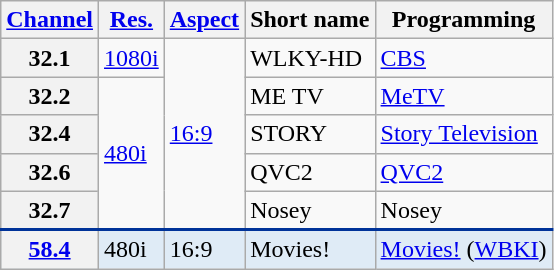<table class="wikitable">
<tr>
<th scope = "col"><a href='#'>Channel</a></th>
<th scope = "col"><a href='#'>Res.</a></th>
<th scope = "col"><a href='#'>Aspect</a></th>
<th scope = "col">Short name</th>
<th scope = "col">Programming</th>
</tr>
<tr>
<th scope = "row">32.1</th>
<td><a href='#'>1080i</a></td>
<td rowspan="5"><a href='#'>16:9</a></td>
<td>WLKY-HD</td>
<td><a href='#'>CBS</a></td>
</tr>
<tr>
<th scope = "row">32.2</th>
<td rowspan="4"><a href='#'>480i</a></td>
<td>ME TV</td>
<td><a href='#'>MeTV</a></td>
</tr>
<tr>
<th scope = "row">32.4</th>
<td>STORY</td>
<td><a href='#'>Story Television</a></td>
</tr>
<tr>
<th scope="row">32.6</th>
<td>QVC2</td>
<td><a href='#'>QVC2</a></td>
</tr>
<tr>
<th scope="row">32.7</th>
<td>Nosey</td>
<td>Nosey</td>
</tr>
<tr style="background-color:#DFEBF6; border-top: 2px solid #003399;">
<th scope="row"><a href='#'>58.4</a></th>
<td>480i</td>
<td>16:9</td>
<td>Movies!</td>
<td><a href='#'>Movies!</a> (<a href='#'>WBKI</a>)</td>
</tr>
</table>
